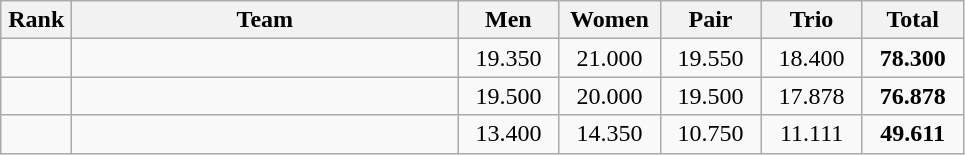<table class=wikitable style="text-align:center">
<tr>
<th width=40>Rank</th>
<th width=250>Team</th>
<th width=60>Men</th>
<th width=60>Women</th>
<th width=60>Pair</th>
<th width=60>Trio</th>
<th width=60>Total</th>
</tr>
<tr>
<td></td>
<td align="left"></td>
<td>19.350</td>
<td>21.000</td>
<td>19.550</td>
<td>18.400</td>
<td><strong>78.300</strong></td>
</tr>
<tr>
<td></td>
<td align="left"></td>
<td>19.500</td>
<td>20.000</td>
<td>19.500</td>
<td>17.878</td>
<td><strong>76.878</strong></td>
</tr>
<tr>
<td></td>
<td align="left"></td>
<td>13.400</td>
<td>14.350</td>
<td>10.750</td>
<td>11.111</td>
<td><strong>49.611</strong></td>
</tr>
</table>
